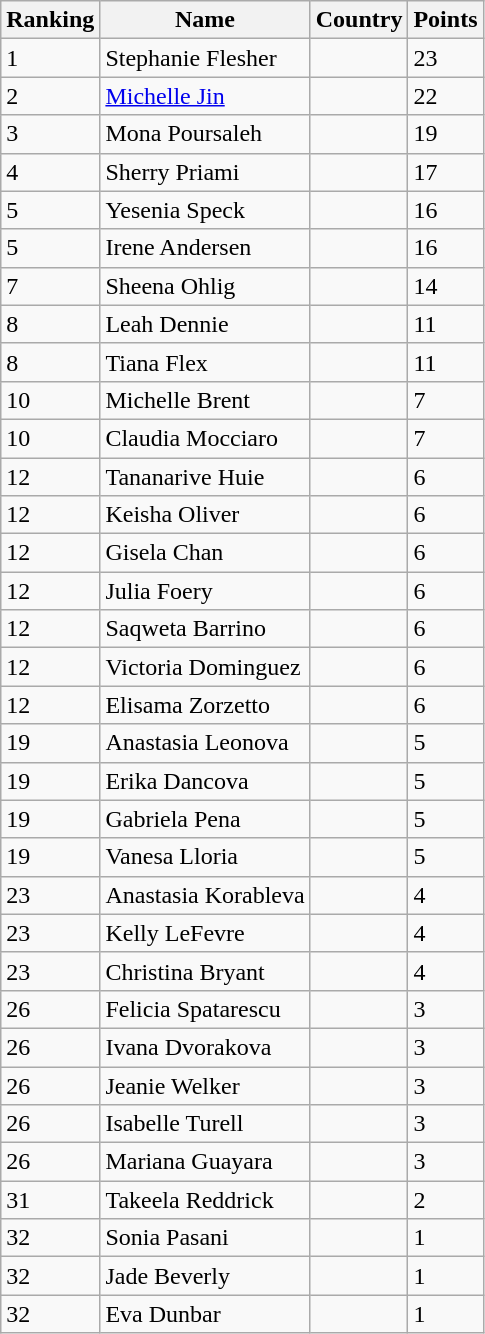<table class="wikitable">
<tr>
<th>Ranking </th>
<th>Name</th>
<th>Country</th>
<th>Points</th>
</tr>
<tr>
<td>1</td>
<td>Stephanie Flesher</td>
<td></td>
<td>23</td>
</tr>
<tr>
<td>2</td>
<td><a href='#'>Michelle Jin</a></td>
<td></td>
<td>22</td>
</tr>
<tr>
<td>3</td>
<td>Mona Poursaleh</td>
<td></td>
<td>19</td>
</tr>
<tr>
<td>4</td>
<td>Sherry Priami</td>
<td></td>
<td>17</td>
</tr>
<tr>
<td>5</td>
<td>Yesenia Speck</td>
<td></td>
<td>16</td>
</tr>
<tr>
<td>5</td>
<td>Irene Andersen</td>
<td></td>
<td>16</td>
</tr>
<tr>
<td>7</td>
<td>Sheena Ohlig</td>
<td></td>
<td>14</td>
</tr>
<tr>
<td>8</td>
<td>Leah Dennie</td>
<td></td>
<td>11</td>
</tr>
<tr>
<td>8</td>
<td>Tiana Flex</td>
<td></td>
<td>11</td>
</tr>
<tr>
<td>10</td>
<td>Michelle Brent</td>
<td></td>
<td>7</td>
</tr>
<tr>
<td>10</td>
<td>Claudia Mocciaro</td>
<td></td>
<td>7</td>
</tr>
<tr>
<td>12</td>
<td>Tananarive Huie</td>
<td></td>
<td>6</td>
</tr>
<tr>
<td>12</td>
<td>Keisha Oliver</td>
<td></td>
<td>6</td>
</tr>
<tr>
<td>12</td>
<td>Gisela Chan</td>
<td></td>
<td>6</td>
</tr>
<tr>
<td>12</td>
<td>Julia Foery</td>
<td></td>
<td>6</td>
</tr>
<tr>
<td>12</td>
<td>Saqweta Barrino</td>
<td></td>
<td>6</td>
</tr>
<tr>
<td>12</td>
<td>Victoria Dominguez</td>
<td></td>
<td>6</td>
</tr>
<tr>
<td>12</td>
<td>Elisama Zorzetto</td>
<td></td>
<td>6</td>
</tr>
<tr>
<td>19</td>
<td>Anastasia Leonova</td>
<td></td>
<td>5</td>
</tr>
<tr>
<td>19</td>
<td>Erika Dancova</td>
<td></td>
<td>5</td>
</tr>
<tr>
<td>19</td>
<td>Gabriela Pena</td>
<td></td>
<td>5</td>
</tr>
<tr>
<td>19</td>
<td>Vanesa Lloria</td>
<td></td>
<td>5</td>
</tr>
<tr>
<td>23</td>
<td>Anastasia Korableva</td>
<td></td>
<td>4</td>
</tr>
<tr>
<td>23</td>
<td>Kelly LeFevre</td>
<td></td>
<td>4</td>
</tr>
<tr>
<td>23</td>
<td>Christina Bryant</td>
<td></td>
<td>4</td>
</tr>
<tr>
<td>26</td>
<td>Felicia Spatarescu</td>
<td></td>
<td>3</td>
</tr>
<tr>
<td>26</td>
<td>Ivana Dvorakova</td>
<td></td>
<td>3</td>
</tr>
<tr>
<td>26</td>
<td>Jeanie Welker</td>
<td></td>
<td>3</td>
</tr>
<tr>
<td>26</td>
<td>Isabelle Turell</td>
<td></td>
<td>3</td>
</tr>
<tr>
<td>26</td>
<td>Mariana Guayara</td>
<td></td>
<td>3</td>
</tr>
<tr>
<td>31</td>
<td>Takeela Reddrick</td>
<td></td>
<td>2</td>
</tr>
<tr>
<td>32</td>
<td>Sonia Pasani</td>
<td></td>
<td>1</td>
</tr>
<tr>
<td>32</td>
<td>Jade Beverly</td>
<td></td>
<td>1</td>
</tr>
<tr>
<td>32</td>
<td>Eva Dunbar</td>
<td></td>
<td>1</td>
</tr>
</table>
